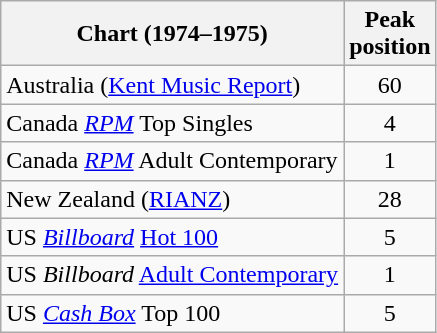<table class="wikitable sortable">
<tr>
<th>Chart (1974–1975)</th>
<th>Peak<br>position</th>
</tr>
<tr>
<td>Australia (<a href='#'>Kent Music Report</a>)</td>
<td style="text-align:center;">60</td>
</tr>
<tr>
<td>Canada <em><a href='#'>RPM</a></em> Top Singles</td>
<td style="text-align:center;">4</td>
</tr>
<tr>
<td>Canada <em><a href='#'>RPM</a></em> Adult Contemporary</td>
<td style="text-align:center;">1</td>
</tr>
<tr>
<td>New Zealand (<a href='#'>RIANZ</a>)</td>
<td style="text-align:center;">28</td>
</tr>
<tr>
<td>US <em><a href='#'>Billboard</a></em> <a href='#'>Hot 100</a></td>
<td style="text-align:center;">5</td>
</tr>
<tr>
<td>US <em>Billboard</em> <a href='#'>Adult Contemporary</a></td>
<td style="text-align:center;">1</td>
</tr>
<tr>
<td>US <a href='#'><em>Cash Box</em></a> Top 100</td>
<td align="center">5</td>
</tr>
</table>
